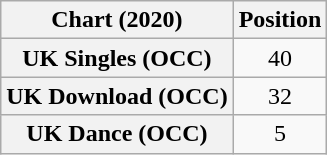<table class="wikitable sortable plainrowheaders" style="text-align:center">
<tr>
<th scope="col">Chart (2020)</th>
<th scope="col">Position</th>
</tr>
<tr>
<th scope="row">UK Singles (OCC)</th>
<td>40</td>
</tr>
<tr>
<th scope="row">UK Download (OCC)</th>
<td>32</td>
</tr>
<tr>
<th scope="row">UK Dance (OCC)</th>
<td>5</td>
</tr>
</table>
